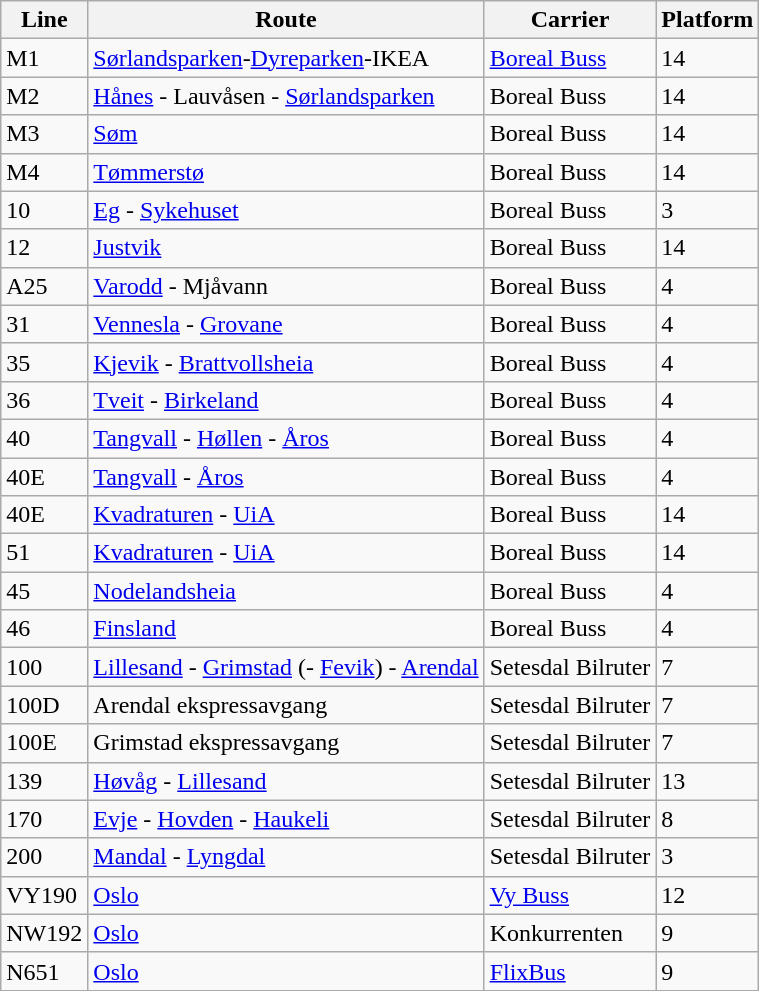<table class="wikitable sortable">
<tr>
<th scope="col">Line</th>
<th scope="col">Route</th>
<th scope="col">Carrier</th>
<th scope="col">Platform</th>
</tr>
<tr>
<td>M1</td>
<td><a href='#'>Sørlandsparken</a>-<a href='#'>Dyreparken</a>-IKEA</td>
<td><a href='#'>Boreal Buss</a></td>
<td>14</td>
</tr>
<tr>
<td>M2</td>
<td><a href='#'>Hånes</a> - Lauvåsen - <a href='#'>Sørlandsparken</a></td>
<td>Boreal Buss</td>
<td>14</td>
</tr>
<tr>
<td>M3</td>
<td><a href='#'>Søm</a></td>
<td>Boreal Buss</td>
<td>14</td>
</tr>
<tr>
<td>M4</td>
<td><a href='#'>Tømmerstø</a></td>
<td>Boreal Buss</td>
<td>14</td>
</tr>
<tr>
<td>10</td>
<td><a href='#'>Eg</a> - <a href='#'>Sykehuset</a></td>
<td>Boreal Buss</td>
<td>3</td>
</tr>
<tr>
<td>12</td>
<td><a href='#'>Justvik</a></td>
<td>Boreal Buss</td>
<td>14</td>
</tr>
<tr>
<td>A25</td>
<td><a href='#'>Varodd</a> - Mjåvann</td>
<td>Boreal Buss</td>
<td>4</td>
</tr>
<tr>
<td>31</td>
<td><a href='#'>Vennesla</a> - <a href='#'>Grovane</a></td>
<td>Boreal Buss</td>
<td>4</td>
</tr>
<tr>
<td>35</td>
<td><a href='#'>Kjevik</a> - <a href='#'>Brattvollsheia</a></td>
<td>Boreal Buss</td>
<td>4</td>
</tr>
<tr>
<td>36</td>
<td><a href='#'>Tveit</a> - <a href='#'>Birkeland</a></td>
<td>Boreal Buss</td>
<td>4</td>
</tr>
<tr>
<td>40</td>
<td><a href='#'>Tangvall</a> - <a href='#'>Høllen</a> - <a href='#'>Åros</a></td>
<td>Boreal Buss</td>
<td>4</td>
</tr>
<tr>
<td>40E</td>
<td><a href='#'>Tangvall</a> - <a href='#'>Åros</a></td>
<td>Boreal Buss</td>
<td>4</td>
</tr>
<tr>
<td>40E</td>
<td><a href='#'>Kvadraturen</a> - <a href='#'>UiA</a></td>
<td>Boreal Buss</td>
<td>14</td>
</tr>
<tr>
<td>51</td>
<td><a href='#'>Kvadraturen</a> - <a href='#'>UiA</a></td>
<td>Boreal Buss</td>
<td>14</td>
</tr>
<tr>
<td>45</td>
<td><a href='#'>Nodelandsheia</a></td>
<td>Boreal Buss</td>
<td>4</td>
</tr>
<tr>
<td>46</td>
<td><a href='#'>Finsland</a></td>
<td>Boreal Buss</td>
<td>4</td>
</tr>
<tr>
<td>100</td>
<td><a href='#'>Lillesand</a> - <a href='#'>Grimstad</a> (- <a href='#'>Fevik</a>) - <a href='#'>Arendal</a></td>
<td>Setesdal Bilruter</td>
<td>7</td>
</tr>
<tr>
<td>100D</td>
<td>Arendal ekspressavgang</td>
<td>Setesdal Bilruter</td>
<td>7</td>
</tr>
<tr>
<td>100E</td>
<td>Grimstad ekspressavgang</td>
<td>Setesdal Bilruter</td>
<td>7</td>
</tr>
<tr>
<td>139</td>
<td><a href='#'>Høvåg</a> - <a href='#'>Lillesand</a></td>
<td>Setesdal Bilruter</td>
<td>13</td>
</tr>
<tr>
<td>170</td>
<td><a href='#'>Evje</a> - <a href='#'>Hovden</a> - <a href='#'>Haukeli</a></td>
<td>Setesdal Bilruter</td>
<td>8</td>
</tr>
<tr>
<td>200</td>
<td><a href='#'>Mandal</a> - <a href='#'>Lyngdal</a></td>
<td>Setesdal Bilruter</td>
<td>3</td>
</tr>
<tr>
<td>VY190</td>
<td><a href='#'>Oslo</a></td>
<td><a href='#'>Vy Buss</a></td>
<td>12</td>
</tr>
<tr>
<td>NW192</td>
<td><a href='#'>Oslo</a></td>
<td>Konkurrenten</td>
<td>9</td>
</tr>
<tr>
<td>N651</td>
<td><a href='#'>Oslo</a></td>
<td><a href='#'>FlixBus</a></td>
<td>9</td>
</tr>
<tr>
</tr>
</table>
